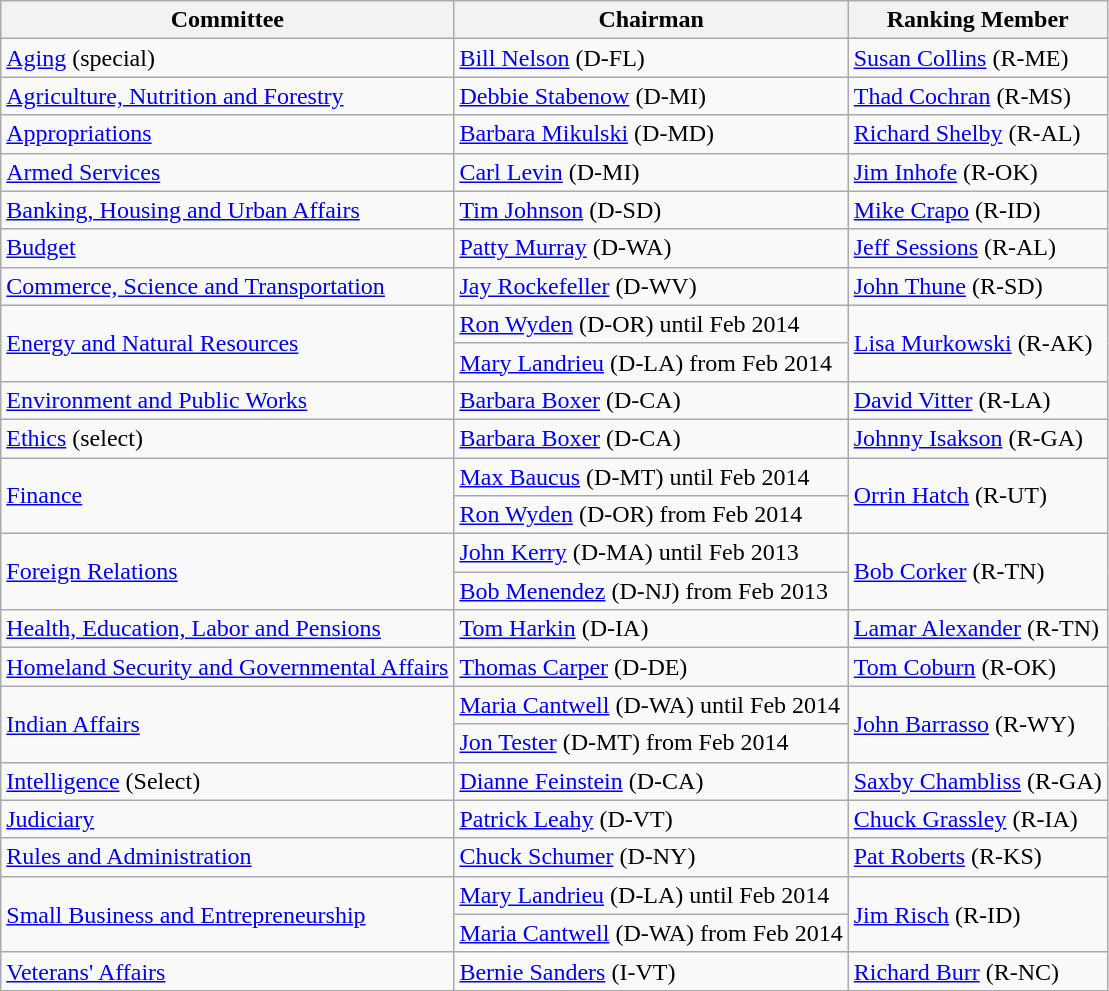<table class="wikitable">
<tr>
<th>Committee</th>
<th>Chairman</th>
<th>Ranking Member</th>
</tr>
<tr>
<td><a href='#'>Aging</a> (special)</td>
<td><a href='#'>Bill Nelson</a> (D-FL)</td>
<td><a href='#'>Susan Collins</a> (R-ME)</td>
</tr>
<tr>
<td><a href='#'>Agriculture, Nutrition and Forestry</a></td>
<td><a href='#'>Debbie Stabenow</a> (D-MI)</td>
<td><a href='#'>Thad Cochran</a> (R-MS)</td>
</tr>
<tr>
<td><a href='#'>Appropriations</a></td>
<td><a href='#'>Barbara Mikulski</a> (D-MD)</td>
<td><a href='#'>Richard Shelby</a> (R-AL)</td>
</tr>
<tr>
<td><a href='#'>Armed Services</a></td>
<td><a href='#'>Carl Levin</a> (D-MI)</td>
<td><a href='#'>Jim Inhofe</a> (R-OK)</td>
</tr>
<tr>
<td><a href='#'>Banking, Housing and Urban Affairs</a></td>
<td><a href='#'>Tim Johnson</a> (D-SD)</td>
<td><a href='#'>Mike Crapo</a> (R-ID)</td>
</tr>
<tr>
<td><a href='#'>Budget</a></td>
<td><a href='#'>Patty Murray</a> (D-WA)</td>
<td><a href='#'>Jeff Sessions</a> (R-AL)</td>
</tr>
<tr>
<td><a href='#'>Commerce, Science and Transportation</a></td>
<td><a href='#'>Jay Rockefeller</a> (D-WV)</td>
<td><a href='#'>John Thune</a> (R-SD)</td>
</tr>
<tr>
<td rowspan="2"><a href='#'>Energy and Natural Resources</a></td>
<td><a href='#'>Ron Wyden</a> (D-OR) until Feb 2014</td>
<td rowspan="2"><a href='#'>Lisa Murkowski</a> (R-AK)</td>
</tr>
<tr>
<td><a href='#'>Mary Landrieu</a> (D-LA) from Feb 2014</td>
</tr>
<tr>
<td><a href='#'>Environment and Public Works</a></td>
<td><a href='#'>Barbara Boxer</a> (D-CA)</td>
<td><a href='#'>David Vitter</a> (R-LA)</td>
</tr>
<tr>
<td><a href='#'>Ethics</a> (select)</td>
<td><a href='#'>Barbara Boxer</a> (D-CA)</td>
<td><a href='#'>Johnny Isakson</a> (R-GA)</td>
</tr>
<tr>
<td rowspan="2"><a href='#'>Finance</a></td>
<td><a href='#'>Max Baucus</a> (D-MT) until Feb 2014</td>
<td rowspan="2"><a href='#'>Orrin Hatch</a> (R-UT)</td>
</tr>
<tr>
<td><a href='#'>Ron Wyden</a> (D-OR) from Feb 2014</td>
</tr>
<tr>
<td rowspan="2"><a href='#'>Foreign Relations</a></td>
<td><a href='#'>John Kerry</a> (D-MA) until Feb 2013</td>
<td rowspan="2"><a href='#'>Bob Corker</a> (R-TN)</td>
</tr>
<tr>
<td><a href='#'>Bob Menendez</a> (D-NJ) from Feb 2013</td>
</tr>
<tr>
<td><a href='#'>Health, Education, Labor and Pensions</a></td>
<td><a href='#'>Tom Harkin</a> (D-IA)</td>
<td><a href='#'>Lamar Alexander</a> (R-TN)</td>
</tr>
<tr>
<td><a href='#'>Homeland Security and Governmental Affairs</a></td>
<td><a href='#'>Thomas Carper</a> (D-DE)</td>
<td><a href='#'>Tom Coburn</a> (R-OK)</td>
</tr>
<tr>
<td rowspan="2"><a href='#'>Indian Affairs</a></td>
<td><a href='#'>Maria Cantwell</a> (D-WA) until Feb 2014</td>
<td rowspan="2"><a href='#'>John Barrasso</a> (R-WY)</td>
</tr>
<tr>
<td><a href='#'>Jon Tester</a> (D-MT) from Feb 2014</td>
</tr>
<tr>
<td><a href='#'>Intelligence</a> (Select)</td>
<td><a href='#'>Dianne Feinstein</a> (D-CA)</td>
<td><a href='#'>Saxby Chambliss</a> (R-GA)</td>
</tr>
<tr>
<td><a href='#'>Judiciary</a></td>
<td><a href='#'>Patrick Leahy</a> (D-VT)</td>
<td><a href='#'>Chuck Grassley</a> (R-IA)</td>
</tr>
<tr>
<td><a href='#'>Rules and Administration</a></td>
<td><a href='#'>Chuck Schumer</a> (D-NY)</td>
<td><a href='#'>Pat Roberts</a> (R-KS)</td>
</tr>
<tr>
<td rowspan="2"><a href='#'>Small Business and Entrepreneurship</a></td>
<td><a href='#'>Mary Landrieu</a> (D-LA) until Feb 2014</td>
<td rowspan="2"><a href='#'>Jim Risch</a> (R-ID)</td>
</tr>
<tr>
<td><a href='#'>Maria Cantwell</a> (D-WA) from Feb 2014</td>
</tr>
<tr>
<td><a href='#'>Veterans' Affairs</a></td>
<td><a href='#'>Bernie Sanders</a> (I-VT)</td>
<td><a href='#'>Richard Burr</a> (R-NC)</td>
</tr>
</table>
